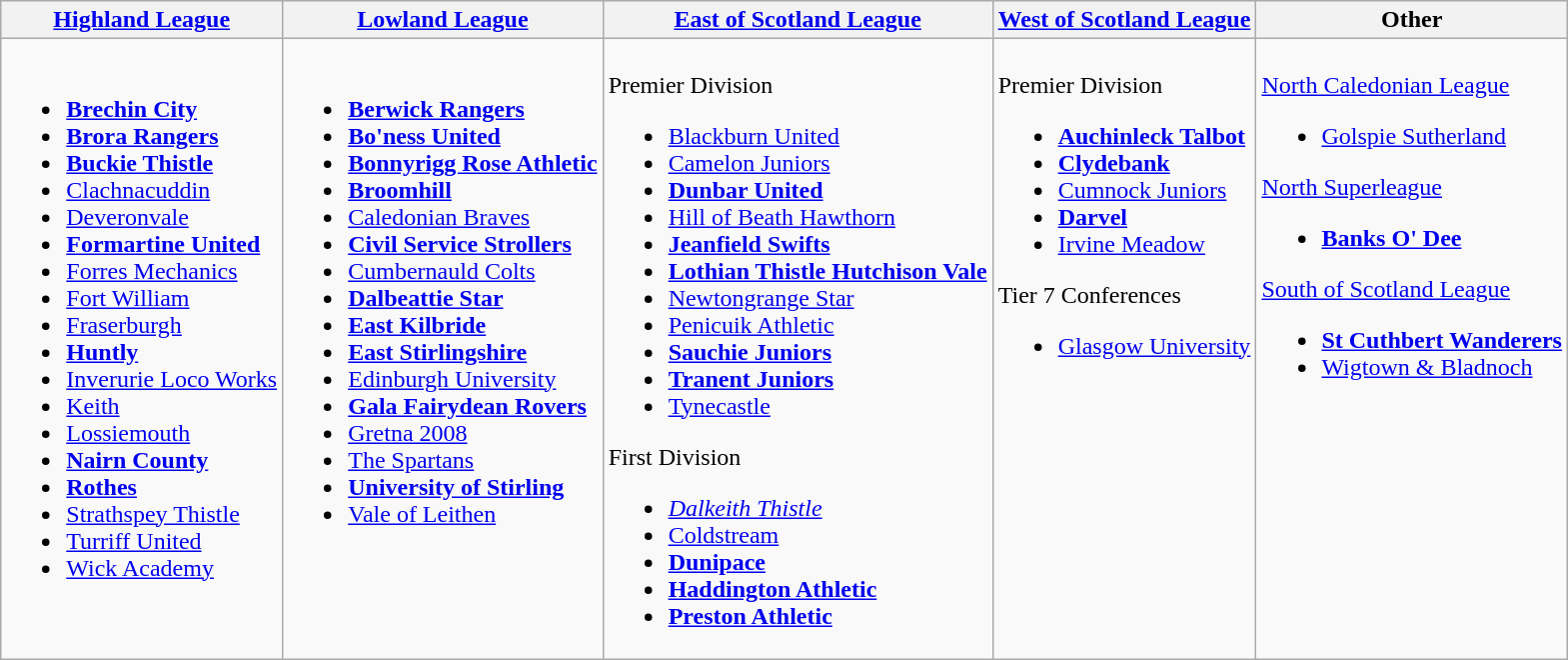<table class="wikitable" style="text-align:left">
<tr>
<th><a href='#'>Highland League</a></th>
<th><a href='#'>Lowland League</a></th>
<th><a href='#'>East of Scotland League</a></th>
<th><a href='#'>West of Scotland League</a></th>
<th>Other</th>
</tr>
<tr>
<td valign=top><br><ul><li><strong><a href='#'>Brechin City</a></strong></li><li><strong><a href='#'>Brora Rangers</a></strong></li><li><strong><a href='#'>Buckie Thistle</a></strong></li><li><a href='#'>Clachnacuddin</a></li><li><a href='#'>Deveronvale</a></li><li><strong><a href='#'>Formartine United</a></strong></li><li><a href='#'>Forres Mechanics</a></li><li><a href='#'>Fort William</a></li><li><a href='#'>Fraserburgh</a></li><li><strong><a href='#'>Huntly</a></strong></li><li><a href='#'>Inverurie Loco Works</a></li><li><a href='#'>Keith</a></li><li><a href='#'>Lossiemouth</a></li><li><strong><a href='#'>Nairn County</a></strong></li><li><strong><a href='#'>Rothes</a></strong></li><li><a href='#'>Strathspey Thistle</a></li><li><a href='#'>Turriff United</a></li><li><a href='#'>Wick Academy</a></li></ul></td>
<td valign=top><br><ul><li><strong><a href='#'>Berwick Rangers</a></strong></li><li><strong><a href='#'>Bo'ness United</a></strong></li><li><strong><a href='#'>Bonnyrigg Rose Athletic</a></strong></li><li><strong><a href='#'>Broomhill</a></strong></li><li><a href='#'>Caledonian Braves</a></li><li><strong><a href='#'>Civil Service Strollers</a></strong></li><li><a href='#'>Cumbernauld Colts</a></li><li><strong><a href='#'>Dalbeattie Star</a></strong></li><li><strong><a href='#'>East Kilbride</a></strong></li><li><strong><a href='#'>East Stirlingshire</a></strong></li><li><a href='#'>Edinburgh University</a></li><li><strong><a href='#'>Gala Fairydean Rovers</a></strong></li><li><a href='#'>Gretna 2008</a></li><li><a href='#'>The Spartans</a></li><li><strong><a href='#'>University of Stirling</a></strong></li><li><a href='#'>Vale of Leithen</a></li></ul></td>
<td valign=top><br>Premier Division<ul><li><a href='#'>Blackburn United</a></li><li><a href='#'>Camelon Juniors</a></li><li><strong><a href='#'>Dunbar United</a></strong></li><li><a href='#'>Hill of Beath Hawthorn</a></li><li><strong><a href='#'>Jeanfield Swifts</a></strong></li><li><strong><a href='#'>Lothian Thistle Hutchison Vale</a></strong></li><li><a href='#'>Newtongrange Star</a></li><li><a href='#'>Penicuik Athletic</a></li><li><strong><a href='#'>Sauchie Juniors</a></strong></li><li><strong><a href='#'>Tranent Juniors</a></strong></li><li><a href='#'>Tynecastle</a></li></ul>First Division<ul><li><em><a href='#'>Dalkeith Thistle</a></em></li><li><a href='#'>Coldstream</a></li><li><strong><a href='#'>Dunipace</a></strong></li><li><strong><a href='#'>Haddington Athletic</a></strong></li><li><strong><a href='#'>Preston Athletic</a></strong></li></ul></td>
<td valign=top><br>Premier Division<ul><li><strong><a href='#'>Auchinleck Talbot</a></strong></li><li><strong><a href='#'>Clydebank</a></strong></li><li><a href='#'>Cumnock Juniors</a></li><li><strong><a href='#'>Darvel</a></strong></li><li><a href='#'>Irvine Meadow</a></li></ul>Tier 7 Conferences<ul><li><a href='#'>Glasgow University</a></li></ul></td>
<td valign=top><br><a href='#'>North Caledonian League</a><ul><li><a href='#'>Golspie Sutherland</a></li></ul><a href='#'>North Superleague</a><ul><li><strong><a href='#'>Banks O' Dee</a></strong></li></ul><a href='#'>South of Scotland League</a><ul><li><strong><a href='#'>St Cuthbert Wanderers</a></strong></li><li><a href='#'>Wigtown & Bladnoch</a></li></ul></td>
</tr>
</table>
